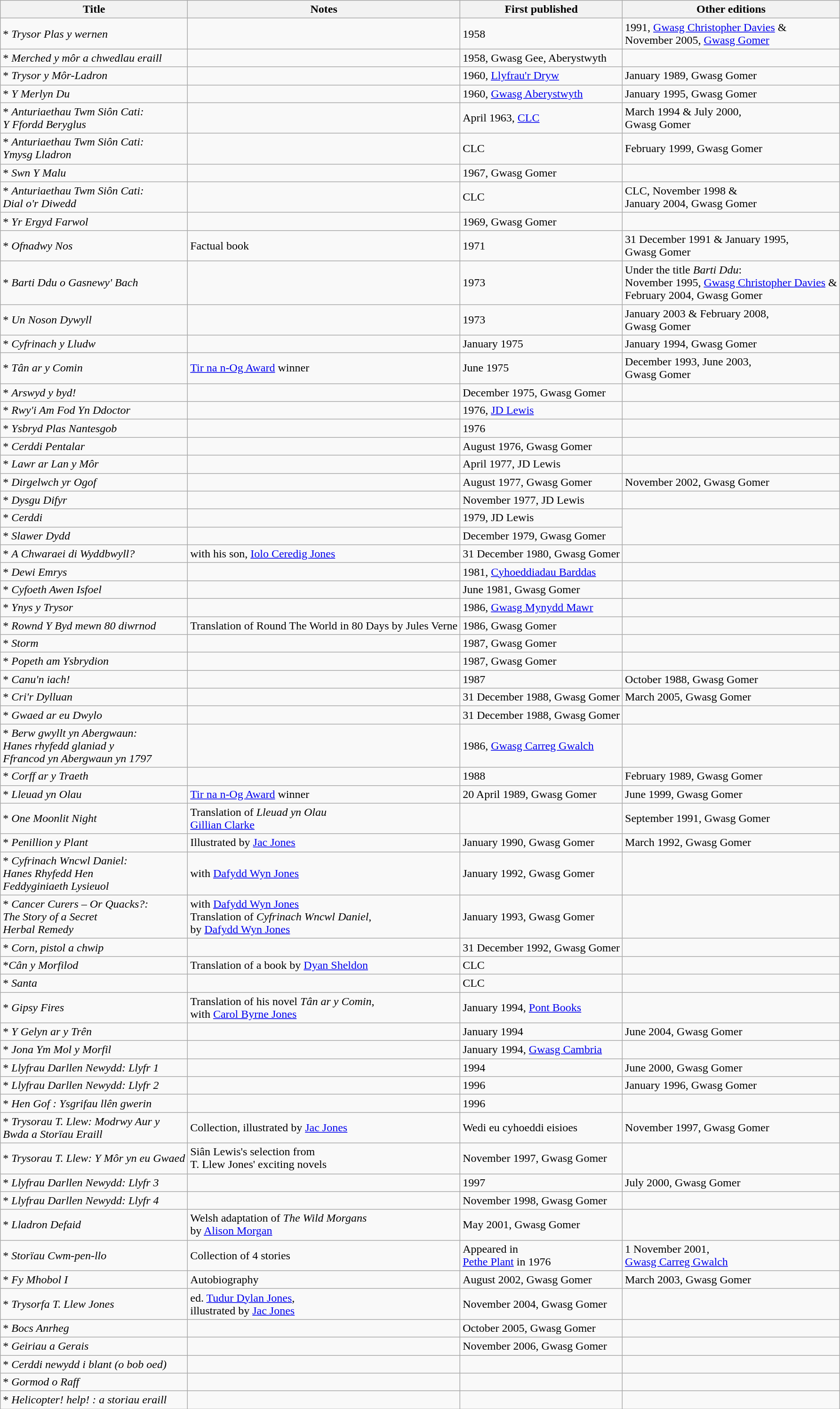<table class="wikitable" border=1>
<tr>
<th>Title</th>
<th>Notes</th>
<th>First published</th>
<th>Other editions</th>
</tr>
<tr align="left">
<td>* <em>Trysor Plas y wernen</em></td>
<td></td>
<td>1958</td>
<td>1991, <a href='#'>Gwasg Christopher Davies</a> &<br>November 2005, <a href='#'>Gwasg Gomer</a></td>
</tr>
<tr>
<td>* <em>Merched y môr a chwedlau eraill</em></td>
<td></td>
<td>1958, Gwasg Gee, Aberystwyth</td>
<td></td>
</tr>
<tr>
<td>* <em>Trysor y Môr-Ladron</em></td>
<td></td>
<td>1960, <a href='#'>Llyfrau'r Dryw</a></td>
<td>January 1989, Gwasg Gomer</td>
</tr>
<tr>
<td>* <em>Y Merlyn Du</em></td>
<td></td>
<td>1960, <a href='#'>Gwasg Aberystwyth</a></td>
<td>January 1995, Gwasg Gomer</td>
</tr>
<tr>
<td>* <em>Anturiaethau Twm Siôn Cati:<br>Y Ffordd Beryglus</em></td>
<td></td>
<td>April 1963, <a href='#'>CLC</a></td>
<td>March 1994 & July 2000,<br>Gwasg Gomer</td>
</tr>
<tr>
<td>* <em>Anturiaethau Twm Siôn Cati:<br>Ymysg Lladron</em></td>
<td></td>
<td November 1965, Cymdeithas Lyfrau Ceredigion>CLC</td>
<td>February 1999, Gwasg Gomer</td>
</tr>
<tr>
<td>* <em>Swn Y Malu</em></td>
<td></td>
<td>1967, Gwasg Gomer</td>
<td></td>
</tr>
<tr>
<td>* <em>Anturiaethau Twm Siôn Cati:<br>Dial o'r Diwedd</em></td>
<td></td>
<td 1968, Cymdeithas Lyfrau Ceredigion>CLC</td>
<td June 1968, Cymdeithas Lyfrau Ceredigion>CLC, November 1998 &<br>January 2004, Gwasg Gomer</td>
</tr>
<tr>
<td>* <em>Yr Ergyd Farwol</em></td>
<td></td>
<td>1969, Gwasg Gomer</td>
<td></td>
</tr>
<tr>
<td>* <em>Ofnadwy Nos</em></td>
<td>Factual book</td>
<td>1971</td>
<td>31 December 1991 & January 1995,<br>Gwasg Gomer</td>
</tr>
<tr>
<td>* <em>Barti Ddu o Gasnewy' Bach</em></td>
<td></td>
<td>1973</td>
<td>Under the title <em>Barti Ddu</em>:<br>November 1995, <a href='#'>Gwasg Christopher Davies</a> & <br>February 2004, Gwasg Gomer</td>
</tr>
<tr>
<td>* <em>Un Noson Dywyll</em></td>
<td></td>
<td>1973</td>
<td>January 2003 & February 2008,<br>Gwasg Gomer</td>
</tr>
<tr>
<td>* <em>Cyfrinach y Lludw</em></td>
<td></td>
<td>January 1975</td>
<td>January 1994, Gwasg Gomer</td>
</tr>
<tr>
<td>* <em>Tân ar y Comin</em></td>
<td><a href='#'>Tir na n-Og Award</a> winner</td>
<td>June 1975</td>
<td>December 1993, June 2003,<br> Gwasg Gomer</td>
</tr>
<tr>
<td>* <em>Arswyd y byd!</em></td>
<td></td>
<td>December 1975, Gwasg Gomer</td>
<td></td>
</tr>
<tr>
<td>* <em>Rwy'i Am Fod Yn Ddoctor</em></td>
<td></td>
<td>1976, <a href='#'>JD Lewis</a></td>
</tr>
<tr>
<td>* <em>Ysbryd Plas Nantesgob</em></td>
<td></td>
<td>1976</td>
<td></td>
</tr>
<tr>
<td>* <em>Cerddi Pentalar</em></td>
<td></td>
<td>August 1976, Gwasg Gomer</td>
</tr>
<tr>
<td>* <em>Lawr ar Lan y Môr</em></td>
<td></td>
<td>April 1977, JD Lewis</td>
<td></td>
</tr>
<tr>
<td>* <em>Dirgelwch yr Ogof</em></td>
<td></td>
<td>August 1977, Gwasg Gomer</td>
<td>November 2002, Gwasg Gomer</td>
</tr>
<tr>
<td>* <em>Dysgu Difyr</em></td>
<td></td>
<td>November 1977, JD Lewis</td>
<td></td>
</tr>
<tr>
<td>* <em>Cerddi</em></td>
<td></td>
<td>1979, JD Lewis</td>
</tr>
<tr>
<td>* <em>Slawer Dydd</em></td>
<td></td>
<td>December 1979, Gwasg Gomer</td>
</tr>
<tr>
<td>* <em>A Chwaraei di Wyddbwyll?</em></td>
<td>with his son, <a href='#'>Iolo Ceredig Jones</a></td>
<td>31 December 1980, Gwasg Gomer</td>
<td></td>
</tr>
<tr>
<td>* <em>Dewi Emrys</em></td>
<td></td>
<td>1981, <a href='#'>Cyhoeddiadau Barddas</a></td>
<td></td>
</tr>
<tr>
<td>* <em>Cyfoeth Awen Isfoel</em></td>
<td></td>
<td>June 1981, Gwasg Gomer</td>
<td></td>
</tr>
<tr>
<td>* <em>Ynys y Trysor</em></td>
<td></td>
<td>1986, <a href='#'>Gwasg Mynydd Mawr</a></td>
<td></td>
</tr>
<tr>
<td>* <em>Rownd Y Byd mewn 80 diwrnod</em></td>
<td>Translation of Round The World in 80 Days by Jules Verne</td>
<td>1986, Gwasg Gomer</td>
<td></td>
</tr>
<tr>
<td>* <em>Storm</em></td>
<td></td>
<td>1987, Gwasg Gomer</td>
<td></td>
</tr>
<tr>
<td>* <em>Popeth am Ysbrydion</em></td>
<td></td>
<td>1987, Gwasg Gomer</td>
<td></td>
</tr>
<tr>
<td>* <em>Canu'n iach!</em></td>
<td></td>
<td>1987</td>
<td>October 1988, Gwasg Gomer</td>
</tr>
<tr>
<td>* <em>Cri'r Dylluan</em></td>
<td></td>
<td>31 December 1988, Gwasg Gomer</td>
<td>March 2005, Gwasg Gomer</td>
</tr>
<tr>
<td>* <em>Gwaed ar eu Dwylo</em></td>
<td></td>
<td>31 December 1988, Gwasg Gomer</td>
<td></td>
</tr>
<tr>
<td>* <em>Berw gwyllt yn Abergwaun:<br>Hanes rhyfedd glaniad y<br>Ffrancod yn Abergwaun yn 1797</em></td>
<td></td>
<td>1986, <a href='#'>Gwasg Carreg Gwalch</a></td>
<td></td>
</tr>
<tr>
<td>* <em>Corff ar y Traeth</em></td>
<td></td>
<td>1988</td>
<td>February 1989, Gwasg Gomer</td>
</tr>
<tr>
<td>* <em>Lleuad yn Olau</em></td>
<td><a href='#'>Tir na n-Og Award</a> winner</td>
<td>20 April 1989, Gwasg Gomer</td>
<td>June 1999, Gwasg Gomer</td>
</tr>
<tr>
<td>* <em>One Moonlit Night</em></td>
<td>Translation of <em>Lleuad yn Olau</em><br><a href='#'>Gillian Clarke</a></td>
<td></td>
<td>September 1991, Gwasg Gomer</td>
</tr>
<tr>
<td>* <em>Penillion y Plant</em></td>
<td>Illustrated by <a href='#'>Jac Jones</a></td>
<td>January 1990, Gwasg Gomer</td>
<td>March 1992, Gwasg Gomer</td>
</tr>
<tr>
<td>* <em>Cyfrinach Wncwl Daniel:<br>Hanes Rhyfedd Hen<br>Feddyginiaeth Lysieuol</em></td>
<td>with <a href='#'>Dafydd Wyn Jones</a></td>
<td>January 1992, Gwasg Gomer</td>
<td></td>
</tr>
<tr>
<td>* <em>Cancer Curers – Or Quacks?:<br>The Story of a Secret<br>Herbal Remedy</em></td>
<td>with <a href='#'>Dafydd Wyn Jones</a><br>Translation of <em>Cyfrinach Wncwl Daniel</em>,<br>by <a href='#'>Dafydd Wyn Jones</a></td>
<td>January 1993, Gwasg Gomer</td>
<td></td>
</tr>
<tr>
<td>* <em>Corn, pistol a chwip</em></td>
<td></td>
<td>31 December 1992, Gwasg Gomer</td>
<td></td>
</tr>
<tr>
<td>*<em>Cân y Morfilod</em></td>
<td>Translation of a book by <a href='#'>Dyan Sheldon</a></td>
<td 1993, Cymdeithas Lyfrau Ceredigion>CLC</td>
<td></td>
</tr>
<tr>
<td>* <em>Santa</em></td>
<td></td>
<td November 1993, Cymdeithas Lyfrau Ceredigion>CLC</td>
<td></td>
</tr>
<tr>
<td>* <em>Gipsy Fires</em></td>
<td>Translation of his novel <em>Tân ar y Comin</em>,<br>with <a href='#'>Carol Byrne Jones</a></td>
<td>January 1994, <a href='#'>Pont Books</a></td>
</tr>
<tr>
<td>* <em>Y Gelyn ar y Trên</em></td>
<td></td>
<td>January 1994</td>
<td>June 2004, Gwasg Gomer</td>
</tr>
<tr>
<td>* <em>Jona Ym Mol y Morfil</em></td>
<td></td>
<td>January 1994, <a href='#'>Gwasg Cambria</a></td>
<td></td>
</tr>
<tr>
<td>* <em>Llyfrau Darllen Newydd: Llyfr 1</em></td>
<td></td>
<td>1994</td>
<td>June 2000, Gwasg Gomer</td>
</tr>
<tr>
<td>* <em>Llyfrau Darllen Newydd: Llyfr 2</em></td>
<td></td>
<td>1996</td>
<td>January 1996, Gwasg Gomer</td>
</tr>
<tr>
<td>* <em>Hen Gof : Ysgrifau llên gwerin</em></td>
<td></td>
<td>1996</td>
<td></td>
</tr>
<tr>
<td>* <em>Trysorau T. Llew: Modrwy Aur y<br>Bwda a Storïau Eraill</em></td>
<td>Collection, illustrated by <a href='#'>Jac Jones</a></td>
<td>Wedi eu cyhoeddi eisioes</td>
<td>November 1997, Gwasg Gomer</td>
</tr>
<tr>
<td>* <em>Trysorau T. Llew: Y Môr yn eu Gwaed</em></td>
<td>Siân Lewis's selection from<br>T. Llew Jones' exciting novels</td>
<td>November 1997, Gwasg Gomer</td>
<td></td>
</tr>
<tr>
<td>* <em>Llyfrau Darllen Newydd: Llyfr 3</em></td>
<td></td>
<td>1997</td>
<td>July 2000, Gwasg Gomer</td>
</tr>
<tr>
<td>* <em>Llyfrau Darllen Newydd: Llyfr 4</em></td>
<td></td>
<td>November 1998, Gwasg Gomer</td>
<td></td>
</tr>
<tr>
<td>* <em>Lladron Defaid</em></td>
<td>Welsh adaptation of <em>The Wild Morgans</em><br>by <a href='#'>Alison Morgan</a></td>
<td>May 2001, Gwasg Gomer</td>
<td></td>
</tr>
<tr>
<td>* <em>Storïau Cwm-pen-llo</em></td>
<td>Collection of 4 stories</td>
<td>Appeared in<br><a href='#'>Pethe Plant</a> in 1976</td>
<td>1 November 2001,<br><a href='#'>Gwasg Carreg Gwalch</a></td>
</tr>
<tr>
<td>* <em>Fy Mhobol I</em></td>
<td>Autobiography</td>
<td>August 2002, Gwasg Gomer</td>
<td>March 2003, Gwasg Gomer</td>
</tr>
<tr>
<td>* <em>Trysorfa T. Llew Jones</em></td>
<td>ed. <a href='#'>Tudur Dylan Jones</a>, <br>illustrated by <a href='#'>Jac Jones</a></td>
<td>November 2004, Gwasg Gomer</td>
<td></td>
</tr>
<tr>
<td>* <em>Bocs Anrheg</em></td>
<td></td>
<td>October 2005, Gwasg Gomer</td>
<td></td>
</tr>
<tr>
<td>* <em>Geiriau a Gerais</em></td>
<td></td>
<td>November 2006, Gwasg Gomer</td>
<td></td>
</tr>
<tr>
<td>* <em>Cerddi newydd i blant (o bob oed)</em></td>
<td></td>
<td></td>
<td></td>
</tr>
<tr>
<td>* <em>Gormod o Raff</em></td>
<td></td>
<td></td>
<td></td>
</tr>
<tr>
<td>* <em>Helicopter! help! : a storiau eraill</em></td>
<td></td>
<td></td>
<td></td>
</tr>
</table>
